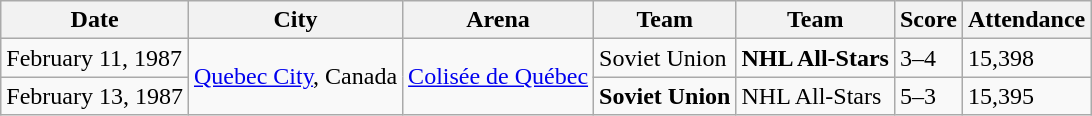<table class="wikitable">
<tr>
<th>Date</th>
<th>City</th>
<th>Arena</th>
<th>Team</th>
<th>Team</th>
<th>Score</th>
<th>Attendance</th>
</tr>
<tr>
<td>February 11, 1987</td>
<td rowspan="2"><a href='#'>Quebec City</a>, Canada</td>
<td rowspan="2"><a href='#'>Colisée de Québec</a></td>
<td>Soviet Union</td>
<td><strong>NHL All-Stars</strong></td>
<td>3–4</td>
<td>15,398</td>
</tr>
<tr>
<td>February 13, 1987</td>
<td><strong>Soviet Union</strong></td>
<td>NHL All-Stars</td>
<td>5–3</td>
<td>15,395</td>
</tr>
</table>
